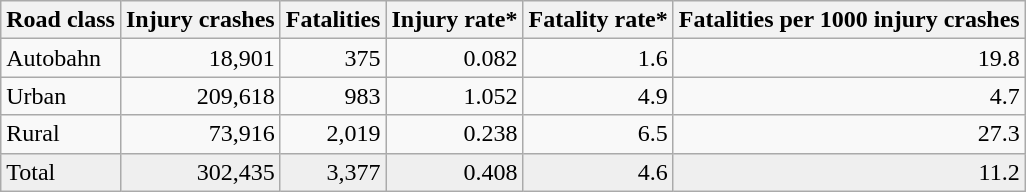<table class="wikitable sortable">
<tr>
<th>Road class</th>
<th>Injury crashes</th>
<th>Fatalities</th>
<th>Injury rate*</th>
<th>Fatality rate*</th>
<th>Fatalities per 1000 injury crashes</th>
</tr>
<tr>
<td>Autobahn</td>
<td align=right>18,901</td>
<td align=right>375</td>
<td align=right>0.082</td>
<td align=right>1.6</td>
<td align=right>19.8</td>
</tr>
<tr>
<td>Urban</td>
<td align=right>209,618</td>
<td align=right>983</td>
<td align=right>1.052</td>
<td align=right>4.9</td>
<td align=right>4.7</td>
</tr>
<tr>
<td>Rural</td>
<td align=right>73,916</td>
<td align=right>2,019</td>
<td align=right>0.238</td>
<td align=right>6.5</td>
<td align=right>27.3</td>
</tr>
<tr class="sortbottom">
<td style="background: #efefef;">Total</td>
<td style="background:#efefef; text-align:right;">302,435</td>
<td style="background:#efefef; text-align:right;">3,377</td>
<td style="background:#efefef; text-align:right;">0.408</td>
<td style="background:#efefef; text-align:right;">4.6</td>
<td style="background:#efefef; text-align:right;">11.2</td>
</tr>
</table>
